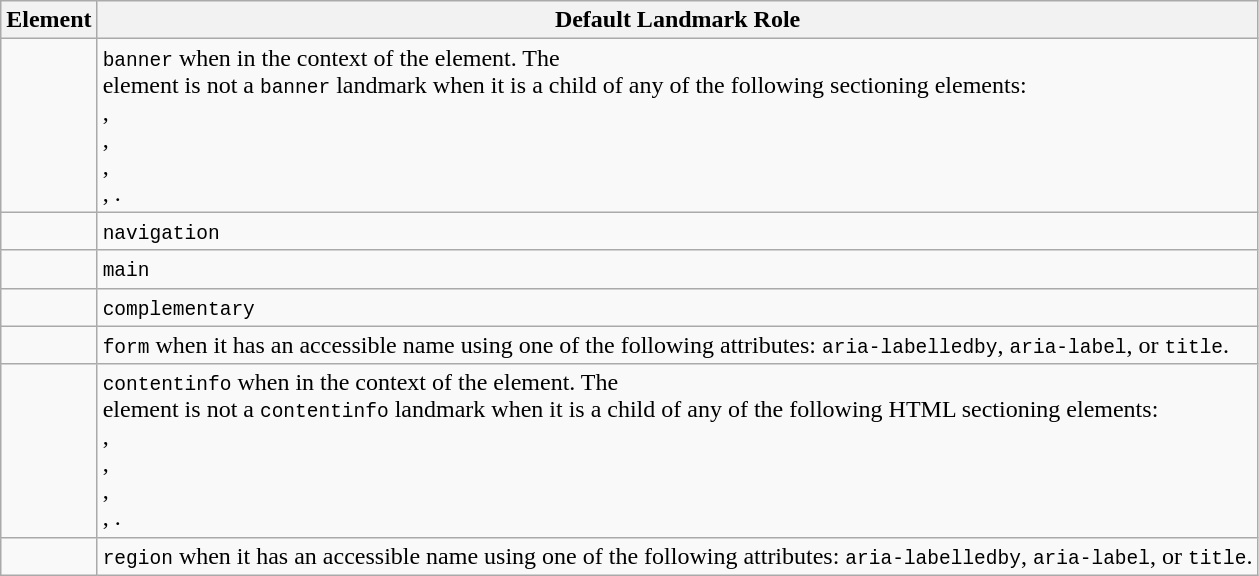<table class="wikitable">
<tr>
<th>Element</th>
<th>Default Landmark Role</th>
</tr>
<tr>
<td><code><header></code></td>
<td><code>banner</code> when in the context of the <code><body></code> element. The <code><header></code> element is not a <code>banner</code> landmark when it is a child of any of the following sectioning elements: <code><article></code>, <code><aside></code>, <code><main></code>, <code><nav></code>, <code></code>.</td>
</tr>
<tr>
<td><code><nav></code></td>
<td><code>navigation</code></td>
</tr>
<tr>
<td><code><main></code></td>
<td><code>main</code></td>
</tr>
<tr>
<td><code><aside></code></td>
<td><code>complementary</code></td>
</tr>
<tr>
<td><code><form></code></td>
<td><code>form</code> when it has an accessible name using one of the following attributes: <code>aria-labelledby</code>, <code>aria-label</code>, or <code>title</code>.</td>
</tr>
<tr>
<td><code><footer></code></td>
<td><code>contentinfo</code> when in the context of the <code><body></code> element. The <code><footer></code> element is not a <code>contentinfo</code> landmark when it is a child of any of the following HTML sectioning elements: <code><article></code>, <code><aside></code>, <code><main></code>, <code><nav></code>, <code></code>.</td>
</tr>
<tr>
<td><code></code></td>
<td><code>region</code> when it has an accessible name using one of the following attributes: <code>aria-labelledby</code>, <code>aria-label</code>, or <code>title</code>.</td>
</tr>
</table>
